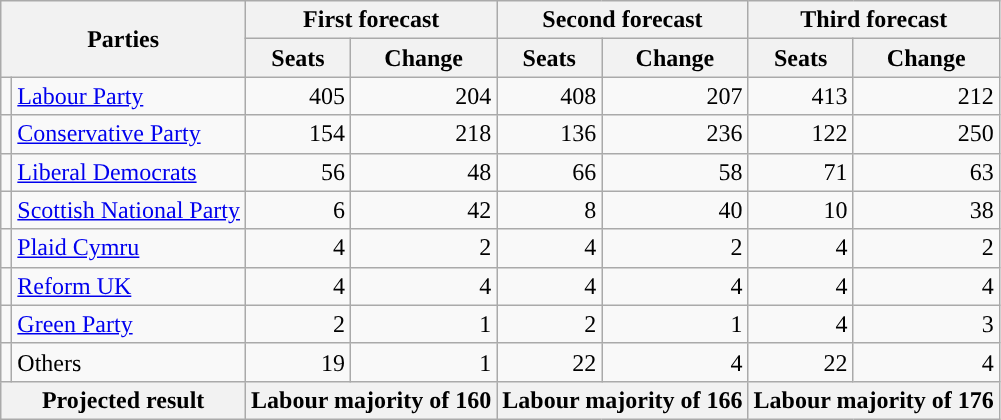<table class="wikitable">
<tr>
<th colspan="2" rowspan="2" style="vertical-align:middle;">Parties</th>
<th colspan="2" style="vertical-align:middle;">First forecast<br></th>
<th colspan="2" style="vertical-align:middle;">Second forecast<br></th>
<th colspan="2" style="vertical-align:middle;">Third forecast<br></th>
</tr>
<tr>
<th style="vertical-align:top;">Seats</th>
<th style="vertical-align:top;">Change</th>
<th style="vertical-align:top;">Seats</th>
<th style="vertical-align:top;">Change</th>
<th style="vertical-align:top;">Seats</th>
<th style="vertical-align:top;">Change</th>
</tr>
<tr>
<td style="color:inherit;background:"></td>
<td><a href='#'>Labour Party</a></td>
<td style="text-align:right;">405</td>
<td style="text-align:right;"> 204</td>
<td style="text-align:right;">408</td>
<td style="text-align:right;"> 207</td>
<td style="text-align:right;">413</td>
<td style="text-align:right;"> 212</td>
</tr>
<tr>
<td style="color:inherit;background:"></td>
<td><a href='#'>Conservative Party</a></td>
<td style="text-align:right;">154</td>
<td style="text-align:right;"> 218</td>
<td style="text-align:right;">136</td>
<td style="text-align:right;"> 236</td>
<td style="text-align:right;">122</td>
<td style="text-align:right;"> 250</td>
</tr>
<tr>
<td style="color:inherit;background:"></td>
<td><a href='#'>Liberal Democrats</a></td>
<td style="text-align:right;">56</td>
<td style="text-align:right;"> 48</td>
<td style="text-align:right;">66</td>
<td style="text-align:right;"> 58</td>
<td style="text-align:right;">71</td>
<td style="text-align:right;"> 63</td>
</tr>
<tr>
<td style="color:inherit;background:"></td>
<td><a href='#'>Scottish National Party</a></td>
<td style="text-align:right;">6</td>
<td style="text-align:right;"> 42</td>
<td style="text-align:right;">8</td>
<td style="text-align:right;"> 40</td>
<td style="text-align:right;">10</td>
<td style="text-align:right;"> 38</td>
</tr>
<tr>
<td style="color:inherit;background:"></td>
<td><a href='#'>Plaid Cymru</a></td>
<td style="text-align:right;">4</td>
<td style="text-align:right;"> 2</td>
<td style="text-align:right;">4</td>
<td style="text-align:right;"> 2</td>
<td style="text-align:right;">4</td>
<td style="text-align:right;"> 2</td>
</tr>
<tr>
<td style="color:inherit;background:"></td>
<td><a href='#'>Reform UK</a></td>
<td style="text-align:right;">4</td>
<td style="text-align:right;"> 4</td>
<td style="text-align:right;">4</td>
<td style="text-align:right;"> 4</td>
<td style="text-align:right;">4</td>
<td style="text-align:right;"> 4</td>
</tr>
<tr>
<td style="color:inherit;background:"></td>
<td><a href='#'>Green Party</a></td>
<td style="text-align:right;">2</td>
<td style="text-align:right;"> 1</td>
<td style="text-align:right;">2</td>
<td style="text-align:right;"> 1</td>
<td style="text-align:right;">4</td>
<td style="text-align:right;"> 3</td>
</tr>
<tr>
<td style="color:inherit;background:"></td>
<td>Others</td>
<td style="text-align:right;">19</td>
<td style="text-align:right;"> 1</td>
<td style="text-align:right;">22</td>
<td style="text-align:right;"> 4</td>
<td style="text-align:right;">22</td>
<td style="text-align:right;"> 4</td>
</tr>
<tr style="font-weight:bold;">
<th colspan="2" style="text-align:center;">Projected result</th>
<th colspan="2" style="text-align:center; background:"><strong>Labour majority of 160</strong></th>
<th colspan="2" style="text-align:center; background:"><strong>Labour majority of 166</strong></th>
<th colspan="2" style="text-align:center; background:"><strong>Labour majority of 176</strong></th>
</tr>
</table>
